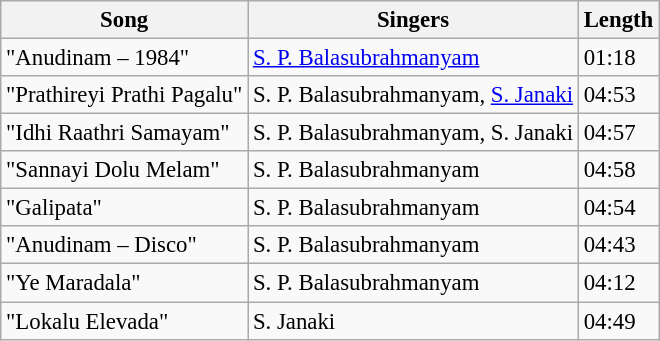<table class="wikitable" style="font-size:95%;">
<tr>
<th>Song</th>
<th>Singers</th>
<th>Length</th>
</tr>
<tr>
<td>"Anudinam – 1984"</td>
<td><a href='#'>S. P. Balasubrahmanyam</a></td>
<td>01:18</td>
</tr>
<tr>
<td>"Prathireyi Prathi Pagalu"</td>
<td>S. P. Balasubrahmanyam, <a href='#'>S. Janaki</a></td>
<td>04:53</td>
</tr>
<tr>
<td>"Idhi Raathri Samayam"</td>
<td>S. P. Balasubrahmanyam, S. Janaki</td>
<td>04:57</td>
</tr>
<tr>
<td>"Sannayi Dolu Melam"</td>
<td>S. P. Balasubrahmanyam</td>
<td>04:58</td>
</tr>
<tr>
<td>"Galipata"</td>
<td>S. P. Balasubrahmanyam</td>
<td>04:54</td>
</tr>
<tr>
<td>"Anudinam – Disco"</td>
<td>S. P. Balasubrahmanyam</td>
<td>04:43</td>
</tr>
<tr>
<td>"Ye Maradala"</td>
<td>S. P. Balasubrahmanyam</td>
<td>04:12</td>
</tr>
<tr>
<td>"Lokalu Elevada"</td>
<td>S. Janaki</td>
<td>04:49</td>
</tr>
</table>
